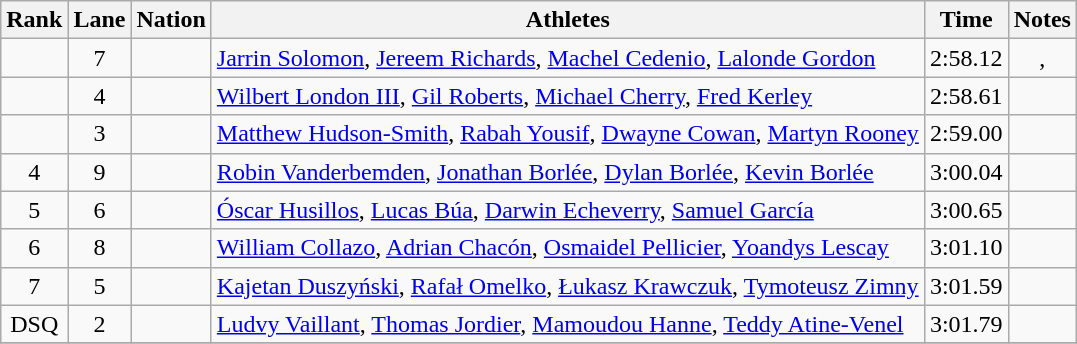<table class="wikitable sortable" style="text-align:center">
<tr>
<th>Rank</th>
<th>Lane</th>
<th>Nation</th>
<th>Athletes</th>
<th>Time</th>
<th>Notes</th>
</tr>
<tr>
<td></td>
<td>7</td>
<td align=left></td>
<td align=left><a href='#'>Jarrin Solomon</a>, <a href='#'>Jereem Richards</a>, <a href='#'>Machel Cedenio</a>, <a href='#'>Lalonde Gordon</a></td>
<td>2:58.12</td>
<td>, <strong></strong></td>
</tr>
<tr>
<td></td>
<td>4</td>
<td align=left></td>
<td align=left><a href='#'>Wilbert London III</a>, <a href='#'>Gil Roberts</a>, <a href='#'>Michael Cherry</a>, <a href='#'>Fred Kerley</a></td>
<td>2:58.61</td>
<td></td>
</tr>
<tr>
<td></td>
<td>3</td>
<td align=left></td>
<td align=left><a href='#'>Matthew Hudson-Smith</a>, <a href='#'>Rabah Yousif</a>, <a href='#'>Dwayne Cowan</a>,  <a href='#'>Martyn Rooney</a></td>
<td>2:59.00</td>
<td></td>
</tr>
<tr>
<td>4</td>
<td>9</td>
<td align=left></td>
<td align=left><a href='#'>Robin Vanderbemden</a>, <a href='#'>Jonathan Borlée</a>, <a href='#'>Dylan Borlée</a>,  <a href='#'>Kevin Borlée</a></td>
<td>3:00.04</td>
<td></td>
</tr>
<tr>
<td>5</td>
<td>6</td>
<td align=left></td>
<td align=left><a href='#'>Óscar Husillos</a>, <a href='#'>Lucas Búa</a>, <a href='#'>Darwin Echeverry</a>, <a href='#'>Samuel García</a></td>
<td>3:00.65</td>
<td><strong></strong></td>
</tr>
<tr>
<td>6</td>
<td>8</td>
<td align=left></td>
<td align=left><a href='#'>William Collazo</a>, <a href='#'>Adrian Chacón</a>, <a href='#'>Osmaidel Pellicier</a>, <a href='#'>Yoandys Lescay</a></td>
<td>3:01.10</td>
<td></td>
</tr>
<tr>
<td>7</td>
<td>5</td>
<td align=left></td>
<td align=left><a href='#'>Kajetan Duszyński</a>, <a href='#'>Rafał Omelko</a>, <a href='#'>Łukasz Krawczuk</a>, <a href='#'>Tymoteusz Zimny</a></td>
<td>3:01.59</td>
<td></td>
</tr>
<tr>
<td>DSQ</td>
<td>2</td>
<td align=left></td>
<td align=left><a href='#'>Ludvy Vaillant</a>, <a href='#'>Thomas Jordier</a>, <a href='#'>Mamoudou Hanne</a>, <a href='#'>Teddy Atine-Venel</a></td>
<td>3:01.79</td>
<td></td>
</tr>
<tr>
</tr>
</table>
